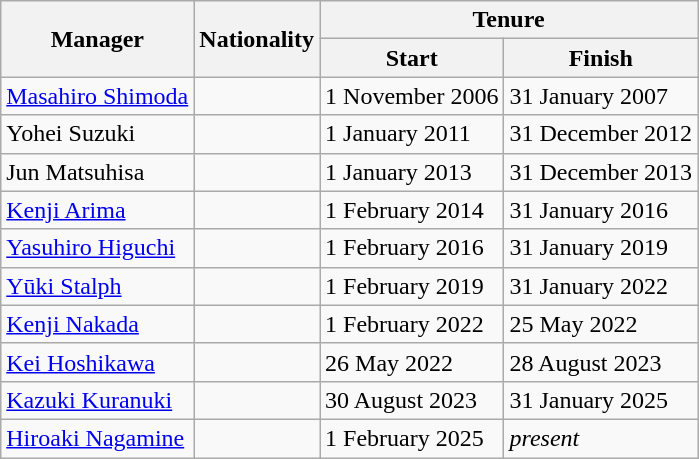<table class="wikitable">
<tr>
<th rowspan="2">Manager</th>
<th rowspan="2">Nationality</th>
<th colspan="2">Tenure </th>
</tr>
<tr>
<th>Start</th>
<th>Finish </th>
</tr>
<tr>
<td><a href='#'>Masahiro Shimoda</a></td>
<td></td>
<td>1 November 2006</td>
<td>31 January 2007<br></td>
</tr>
<tr>
<td>Yohei Suzuki</td>
<td></td>
<td>1 January 2011</td>
<td>31 December 2012<br></td>
</tr>
<tr>
<td>Jun Matsuhisa</td>
<td></td>
<td>1 January 2013</td>
<td>31 December 2013<br></td>
</tr>
<tr>
<td><a href='#'>Kenji Arima</a></td>
<td></td>
<td>1 February 2014</td>
<td>31 January 2016<br></td>
</tr>
<tr>
<td><a href='#'>Yasuhiro Higuchi</a></td>
<td></td>
<td>1 February 2016</td>
<td>31 January 2019<br></td>
</tr>
<tr>
<td><a href='#'>Yūki Stalph</a></td>
<td></td>
<td>1 February 2019</td>
<td>31 January 2022<br></td>
</tr>
<tr>
<td><a href='#'>Kenji Nakada</a></td>
<td></td>
<td>1 February 2022</td>
<td>25 May 2022<br></td>
</tr>
<tr>
<td><a href='#'>Kei Hoshikawa</a></td>
<td></td>
<td>26 May 2022</td>
<td>28 August 2023<br></td>
</tr>
<tr>
<td><a href='#'>Kazuki Kuranuki</a></td>
<td></td>
<td>30 August 2023</td>
<td>31 January 2025<br></td>
</tr>
<tr>
<td><a href='#'>Hiroaki Nagamine</a></td>
<td></td>
<td>1 February 2025</td>
<td><em>present</em><br></td>
</tr>
</table>
